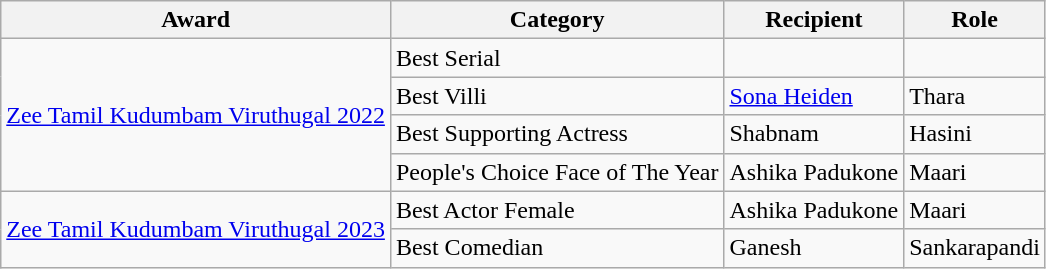<table class="wikitable">
<tr>
<th>Award</th>
<th>Category</th>
<th>Recipient</th>
<th>Role</th>
</tr>
<tr>
<td rowspan="4"><a href='#'>Zee Tamil Kudumbam Viruthugal 2022</a></td>
<td>Best Serial</td>
<td></td>
<td></td>
</tr>
<tr>
<td>Best Villi</td>
<td><a href='#'>Sona Heiden</a></td>
<td>Thara</td>
</tr>
<tr>
<td>Best Supporting Actress</td>
<td>Shabnam</td>
<td>Hasini</td>
</tr>
<tr>
<td>People's Choice Face of The Year</td>
<td>Ashika Padukone</td>
<td>Maari</td>
</tr>
<tr>
<td rowspan="8"><a href='#'>Zee Tamil Kudumbam Viruthugal 2023</a></td>
<td>Best Actor Female</td>
<td>Ashika Padukone</td>
<td>Maari</td>
</tr>
<tr>
<td>Best Comedian</td>
<td>Ganesh</td>
<td>Sankarapandi</td>
</tr>
</table>
